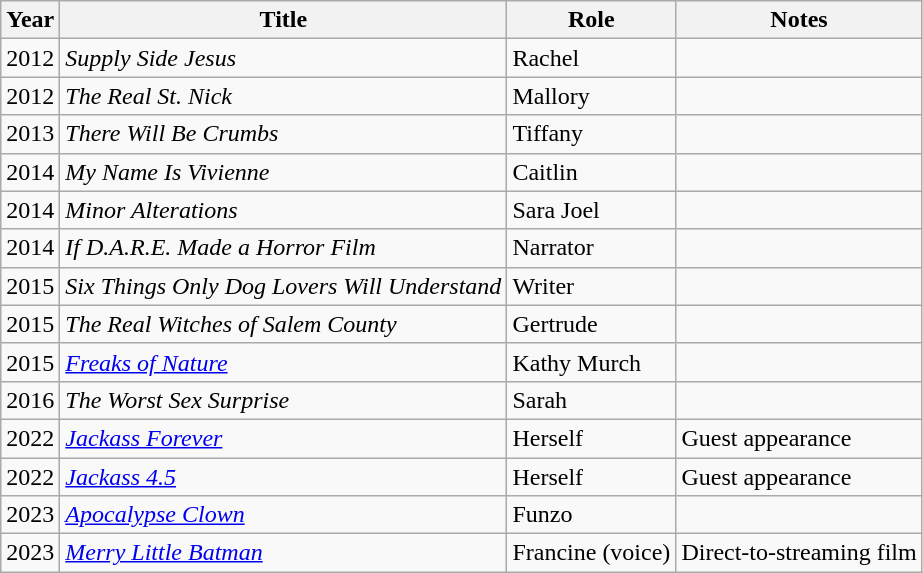<table class="wikitable sortable">
<tr>
<th>Year</th>
<th>Title</th>
<th>Role</th>
<th class="unsortable">Notes</th>
</tr>
<tr>
<td>2012</td>
<td><em>Supply Side Jesus</em></td>
<td>Rachel</td>
<td></td>
</tr>
<tr>
<td>2012</td>
<td><em>The Real St. Nick</em></td>
<td>Mallory</td>
<td></td>
</tr>
<tr>
<td>2013</td>
<td><em>There Will Be Crumbs</em></td>
<td>Tiffany</td>
<td></td>
</tr>
<tr>
<td>2014</td>
<td><em>My Name Is Vivienne</em></td>
<td>Caitlin</td>
<td></td>
</tr>
<tr>
<td>2014</td>
<td><em>Minor Alterations</em></td>
<td>Sara Joel</td>
<td></td>
</tr>
<tr>
<td>2014</td>
<td><em>If D.A.R.E. Made a Horror Film</em></td>
<td>Narrator</td>
<td></td>
</tr>
<tr>
<td>2015</td>
<td><em>Six Things Only Dog Lovers Will Understand</em></td>
<td>Writer</td>
<td></td>
</tr>
<tr>
<td>2015</td>
<td><em>The Real Witches of Salem County</em></td>
<td>Gertrude</td>
<td></td>
</tr>
<tr>
<td>2015</td>
<td><em><a href='#'>Freaks of Nature</a></em></td>
<td>Kathy Murch</td>
<td></td>
</tr>
<tr>
<td>2016</td>
<td><em>The Worst Sex Surprise</em></td>
<td>Sarah</td>
<td></td>
</tr>
<tr>
<td>2022</td>
<td><em><a href='#'>Jackass Forever</a></em></td>
<td>Herself</td>
<td>Guest appearance</td>
</tr>
<tr>
<td>2022</td>
<td><em><a href='#'>Jackass 4.5</a></em></td>
<td>Herself</td>
<td>Guest appearance</td>
</tr>
<tr>
<td>2023</td>
<td><em><a href='#'>Apocalypse Clown</a></em></td>
<td>Funzo</td>
<td></td>
</tr>
<tr>
<td>2023</td>
<td><em><a href='#'>Merry Little Batman</a></em></td>
<td>Francine (voice)</td>
<td>Direct-to-streaming film</td>
</tr>
</table>
